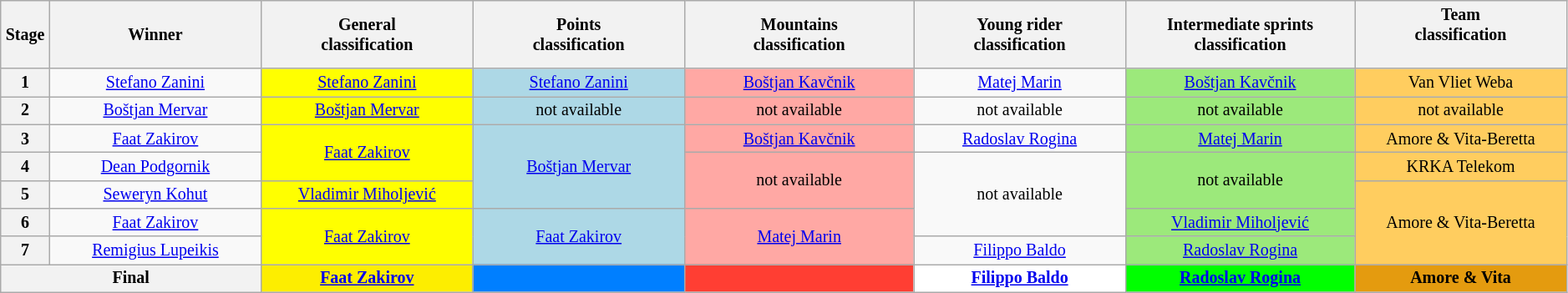<table class="wikitable" style="text-align: center; font-size:smaller;">
<tr>
<th style="width:1%;">Stage</th>
<th style="width:12%;">Winner</th>
<th style="width:12%;">General<br>classification<br></th>
<th style="width:12%;">Points<br>classification<br></th>
<th style="width:13%;">Mountains<br>classification<br></th>
<th style="width:12%;">Young rider<br>classification<br></th>
<th style="width:13%;">Intermediate sprints<br>classification<br></th>
<th style="width:12%;">Team<br>classification<br><br></th>
</tr>
<tr>
<th>1</th>
<td><a href='#'>Stefano Zanini</a></td>
<td style="background:yellow;"><a href='#'>Stefano Zanini</a></td>
<td style="background:lightblue;"><a href='#'>Stefano Zanini</a></td>
<td style="background:#FFA8A4;"><a href='#'>Boštjan Kavčnik</a></td>
<td><a href='#'>Matej Marin</a></td>
<td style="background:#9CE97B;"><a href='#'>Boštjan Kavčnik</a></td>
<td style="background:#FFCD5F;">Van Vliet Weba</td>
</tr>
<tr>
<th>2</th>
<td><a href='#'>Boštjan Mervar</a></td>
<td style="background:yellow;"><a href='#'>Boštjan Mervar</a></td>
<td style="background:lightblue;">not available</td>
<td style="background:#FFA8A4;">not available</td>
<td>not available</td>
<td style="background:#9CE97B;">not available</td>
<td style="background:#FFCD5F;">not available</td>
</tr>
<tr>
<th>3</th>
<td><a href='#'>Faat Zakirov</a></td>
<td style="background:yellow;" rowspan=2><a href='#'>Faat Zakirov</a></td>
<td style="background:lightblue;" rowspan=3><a href='#'>Boštjan Mervar</a></td>
<td style="background:#FFA8A4;"><a href='#'>Boštjan Kavčnik</a></td>
<td><a href='#'>Radoslav Rogina</a></td>
<td style="background:#9CE97B;"><a href='#'>Matej Marin</a></td>
<td style="background:#FFCD5F;">Amore & Vita-Beretta</td>
</tr>
<tr>
<th>4</th>
<td><a href='#'>Dean Podgornik</a></td>
<td style="background:#FFA8A4;" rowspan=2>not available</td>
<td rowspan=3>not available</td>
<td style="background:#9CE97B;" rowspan=2>not available</td>
<td style="background:#FFCD5F;">KRKA Telekom</td>
</tr>
<tr>
<th>5</th>
<td><a href='#'>Seweryn Kohut</a></td>
<td style="background:yellow;"><a href='#'>Vladimir Miholjević</a></td>
<td style="background:#FFCD5F;" rowspan=3>Amore & Vita-Beretta</td>
</tr>
<tr>
<th>6</th>
<td><a href='#'>Faat Zakirov</a></td>
<td style="background:yellow;" rowspan=2><a href='#'>Faat Zakirov</a></td>
<td style="background:lightblue;" rowspan=2><a href='#'>Faat Zakirov</a></td>
<td style="background:#FFA8A4;" rowspan=2><a href='#'>Matej Marin</a></td>
<td style="background:#9CE97B;"><a href='#'>Vladimir Miholjević</a></td>
</tr>
<tr>
<th>7</th>
<td><a href='#'>Remigius Lupeikis</a></td>
<td><a href='#'>Filippo Baldo</a></td>
<td style="background:#9CE97B;"><a href='#'>Radoslav Rogina</a></td>
</tr>
<tr>
<th colspan=2><strong>Final</strong></th>
<th style="background:#FDEE00;"><a href='#'>Faat Zakirov</a></th>
<th style="background:#007FFF;"></th>
<th style="background:#FF3E33;"></th>
<th style="background:white;"><a href='#'>Filippo Baldo</a></th>
<th style="background:#00FF00;"><a href='#'>Radoslav Rogina</a></th>
<th style="background:#E49B0F;">Amore & Vita</th>
</tr>
</table>
